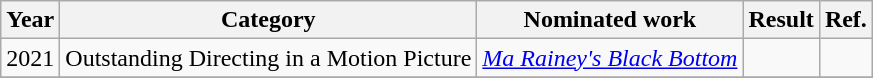<table class="wikitable">
<tr>
<th>Year</th>
<th>Category</th>
<th>Nominated work</th>
<th>Result</th>
<th>Ref.</th>
</tr>
<tr>
<td>2021</td>
<td>Outstanding Directing in a Motion Picture</td>
<td><em><a href='#'>Ma Rainey's Black Bottom</a></em></td>
<td></td>
<td></td>
</tr>
<tr>
</tr>
</table>
